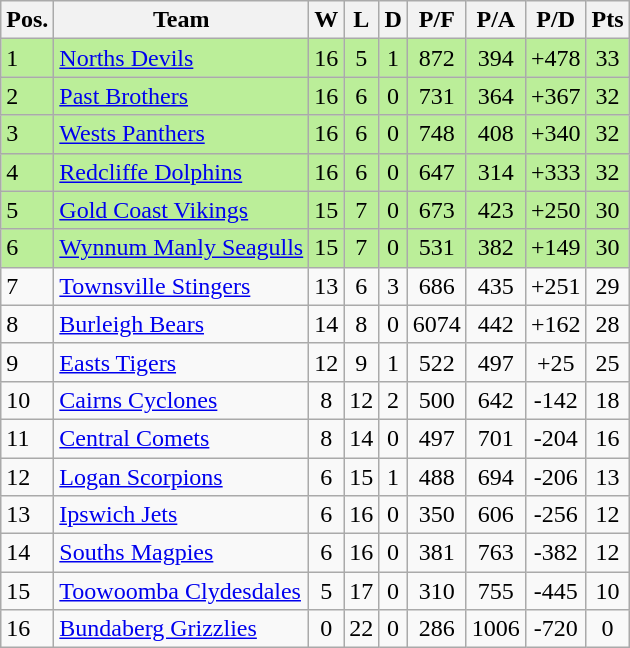<table class="wikitable">
<tr>
<th>Pos.</th>
<th>Team</th>
<th>W</th>
<th>L</th>
<th>D</th>
<th>P/F</th>
<th>P/A</th>
<th>P/D</th>
<th>Pts</th>
</tr>
<tr bgcolor="#bbee99">
<td>1</td>
<td> <a href='#'>Norths Devils</a></td>
<td align = center>16</td>
<td align = center>5</td>
<td align = center>1</td>
<td align = center>872</td>
<td align = center>394</td>
<td align = center>+478</td>
<td align = center>33</td>
</tr>
<tr bgcolor="#bbee99">
<td>2</td>
<td> <a href='#'>Past Brothers</a></td>
<td align = center>16</td>
<td align = center>6</td>
<td align = center>0</td>
<td align = center>731</td>
<td align = center>364</td>
<td align = center>+367</td>
<td align = center>32</td>
</tr>
<tr bgcolor="#bbee99">
<td>3</td>
<td> <a href='#'>Wests Panthers</a></td>
<td align = center>16</td>
<td align = center>6</td>
<td align = center>0</td>
<td align = center>748</td>
<td align = center>408</td>
<td align = center>+340</td>
<td align = center>32</td>
</tr>
<tr bgcolor="#bbee99">
<td>4</td>
<td> <a href='#'>Redcliffe Dolphins</a></td>
<td align = center>16</td>
<td align = center>6</td>
<td align = center>0</td>
<td align = center>647</td>
<td align = center>314</td>
<td align = center>+333</td>
<td align = center>32</td>
</tr>
<tr bgcolor="#bbee99">
<td>5</td>
<td> <a href='#'>Gold Coast Vikings</a></td>
<td align = center>15</td>
<td align = center>7</td>
<td align = center>0</td>
<td align = center>673</td>
<td align = center>423</td>
<td align = center>+250</td>
<td align = center>30</td>
</tr>
<tr bgcolor="#bbee99">
<td>6</td>
<td> <a href='#'>Wynnum Manly Seagulls</a></td>
<td align = center>15</td>
<td align = center>7</td>
<td align = center>0</td>
<td align = center>531</td>
<td align = center>382</td>
<td align = center>+149</td>
<td align = center>30</td>
</tr>
<tr>
<td>7</td>
<td> <a href='#'>Townsville Stingers</a></td>
<td align = center>13</td>
<td align = center>6</td>
<td align = center>3</td>
<td align = center>686</td>
<td align = center>435</td>
<td align = center>+251</td>
<td align = center>29</td>
</tr>
<tr>
<td>8</td>
<td> <a href='#'>Burleigh Bears</a></td>
<td align = center>14</td>
<td align = center>8</td>
<td align = center>0</td>
<td align = center>6074</td>
<td align = center>442</td>
<td align = center>+162</td>
<td align = center>28</td>
</tr>
<tr>
<td>9</td>
<td> <a href='#'>Easts Tigers</a></td>
<td align = center>12</td>
<td align = center>9</td>
<td align = center>1</td>
<td align = center>522</td>
<td align = center>497</td>
<td align = center>+25</td>
<td align = center>25</td>
</tr>
<tr>
<td>10</td>
<td> <a href='#'>Cairns Cyclones</a></td>
<td align = center>8</td>
<td align = center>12</td>
<td align = center>2</td>
<td align = center>500</td>
<td align = center>642</td>
<td align = center>-142</td>
<td align = center>18</td>
</tr>
<tr>
<td>11</td>
<td> <a href='#'>Central Comets</a></td>
<td align = center>8</td>
<td align = center>14</td>
<td align = center>0</td>
<td align = center>497</td>
<td align = center>701</td>
<td align = center>-204</td>
<td align = center>16</td>
</tr>
<tr>
<td>12</td>
<td> <a href='#'>Logan Scorpions</a></td>
<td align = center>6</td>
<td align = center>15</td>
<td align = center>1</td>
<td align = center>488</td>
<td align = center>694</td>
<td align = center>-206</td>
<td align = center>13</td>
</tr>
<tr>
<td>13</td>
<td> <a href='#'>Ipswich Jets</a></td>
<td align = center>6</td>
<td align = center>16</td>
<td align = center>0</td>
<td align = center>350</td>
<td align = center>606</td>
<td align = center>-256</td>
<td align = center>12</td>
</tr>
<tr>
<td>14</td>
<td> <a href='#'>Souths Magpies</a></td>
<td align = center>6</td>
<td align = center>16</td>
<td align = center>0</td>
<td align = center>381</td>
<td align = center>763</td>
<td align = center>-382</td>
<td align = center>12</td>
</tr>
<tr>
<td>15</td>
<td> <a href='#'>Toowoomba Clydesdales</a></td>
<td align = center>5</td>
<td align = center>17</td>
<td align = center>0</td>
<td align = center>310</td>
<td align = center>755</td>
<td align = center>-445</td>
<td align = center>10</td>
</tr>
<tr>
<td>16</td>
<td> <a href='#'>Bundaberg Grizzlies</a></td>
<td align = center>0</td>
<td align = center>22</td>
<td align = center>0</td>
<td align = center>286</td>
<td align = center>1006</td>
<td align = center>-720</td>
<td align = center>0</td>
</tr>
</table>
